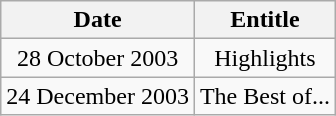<table class="wikitable" style="text-align:center;">
<tr>
<th>Date</th>
<th>Entitle</th>
</tr>
<tr>
<td>28 October 2003</td>
<td>Highlights</td>
</tr>
<tr>
<td>24 December 2003</td>
<td>The Best of...</td>
</tr>
</table>
